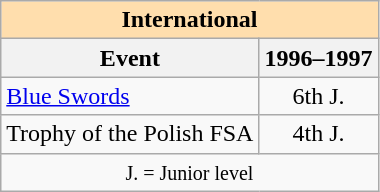<table class="wikitable" style="text-align:center">
<tr>
<th style="background-color: #ffdead; " colspan=2 align=center><strong>International</strong></th>
</tr>
<tr>
<th>Event</th>
<th>1996–1997</th>
</tr>
<tr>
<td align=left><a href='#'>Blue Swords</a></td>
<td>6th J.</td>
</tr>
<tr>
<td align=left>Trophy of the Polish FSA</td>
<td>4th J.</td>
</tr>
<tr>
<td colspan=2 align=center><small> J. = Junior level </small></td>
</tr>
</table>
